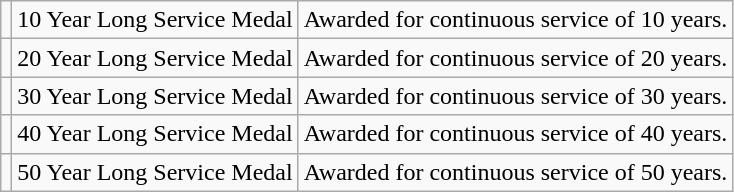<table class="wikitable">
<tr>
<td></td>
<td>10 Year Long Service Medal</td>
<td>Awarded for continuous service of 10 years.</td>
</tr>
<tr>
<td></td>
<td>20 Year Long Service Medal</td>
<td>Awarded for continuous service of 20 years.</td>
</tr>
<tr>
<td></td>
<td>30 Year Long Service Medal</td>
<td>Awarded for continuous service of 30 years.</td>
</tr>
<tr>
<td></td>
<td>40 Year Long Service Medal</td>
<td>Awarded for continuous service of 40 years.</td>
</tr>
<tr>
<td></td>
<td>50 Year Long Service Medal</td>
<td>Awarded for continuous service of 50 years.</td>
</tr>
</table>
